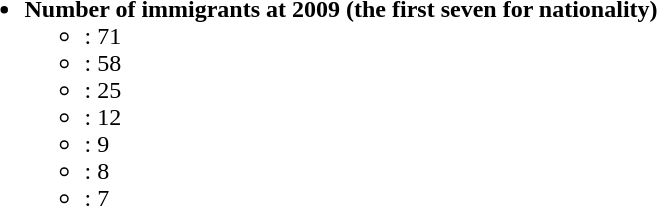<table border="0">
<tr>
<td valign="top"><br><ul><li><strong>Number of immigrants at 2009 (the first seven for nationality)</strong><ul><li>: 71</li><li>: 58</li><li>: 25</li><li>: 12</li><li>: 9</li><li>: 8</li><li>: 7</li></ul></li></ul></td>
</tr>
</table>
